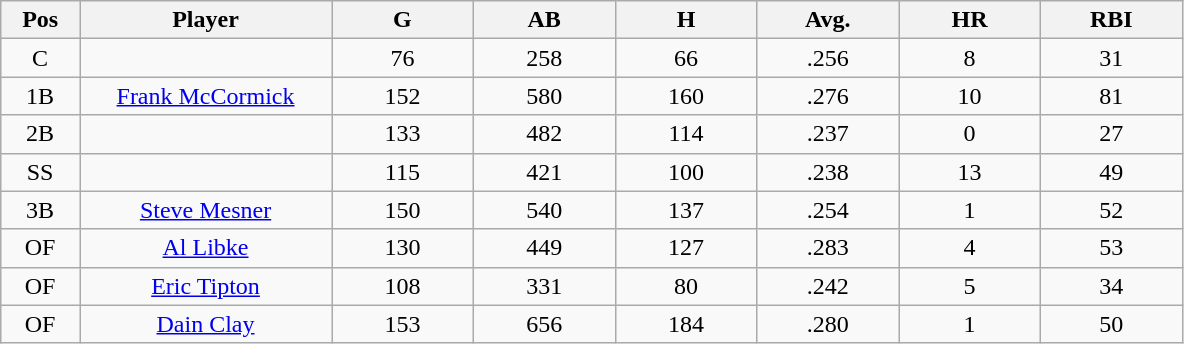<table class="wikitable sortable">
<tr>
<th bgcolor="#DDDDFF" width="5%">Pos</th>
<th bgcolor="#DDDDFF" width="16%">Player</th>
<th bgcolor="#DDDDFF" width="9%">G</th>
<th bgcolor="#DDDDFF" width="9%">AB</th>
<th bgcolor="#DDDDFF" width="9%">H</th>
<th bgcolor="#DDDDFF" width="9%">Avg.</th>
<th bgcolor="#DDDDFF" width="9%">HR</th>
<th bgcolor="#DDDDFF" width="9%">RBI</th>
</tr>
<tr align="center">
<td>C</td>
<td></td>
<td>76</td>
<td>258</td>
<td>66</td>
<td>.256</td>
<td>8</td>
<td>31</td>
</tr>
<tr align="center">
<td>1B</td>
<td><a href='#'>Frank McCormick</a></td>
<td>152</td>
<td>580</td>
<td>160</td>
<td>.276</td>
<td>10</td>
<td>81</td>
</tr>
<tr align=center>
<td>2B</td>
<td></td>
<td>133</td>
<td>482</td>
<td>114</td>
<td>.237</td>
<td>0</td>
<td>27</td>
</tr>
<tr align="center">
<td>SS</td>
<td></td>
<td>115</td>
<td>421</td>
<td>100</td>
<td>.238</td>
<td>13</td>
<td>49</td>
</tr>
<tr align="center">
<td>3B</td>
<td><a href='#'>Steve Mesner</a></td>
<td>150</td>
<td>540</td>
<td>137</td>
<td>.254</td>
<td>1</td>
<td>52</td>
</tr>
<tr align=center>
<td>OF</td>
<td><a href='#'>Al Libke</a></td>
<td>130</td>
<td>449</td>
<td>127</td>
<td>.283</td>
<td>4</td>
<td>53</td>
</tr>
<tr align=center>
<td>OF</td>
<td><a href='#'>Eric Tipton</a></td>
<td>108</td>
<td>331</td>
<td>80</td>
<td>.242</td>
<td>5</td>
<td>34</td>
</tr>
<tr align=center>
<td>OF</td>
<td><a href='#'>Dain Clay</a></td>
<td>153</td>
<td>656</td>
<td>184</td>
<td>.280</td>
<td>1</td>
<td>50</td>
</tr>
</table>
